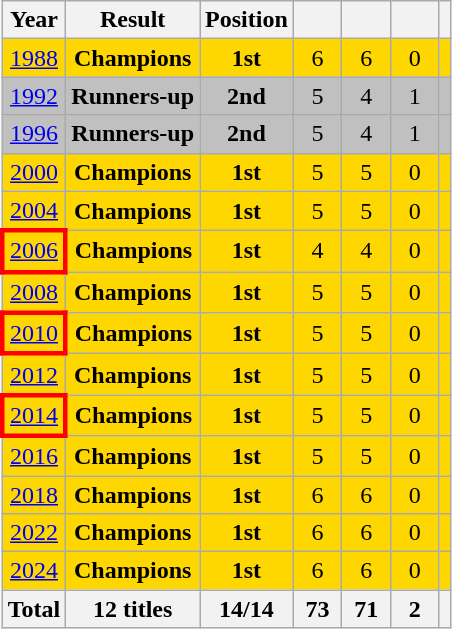<table class="wikitable" style="text-align: center;">
<tr>
<th>Year</th>
<th>Result</th>
<th>Position</th>
<th width=25px></th>
<th width=25px></th>
<th width=25px></th>
<th></th>
</tr>
<tr style="background:gold;">
<td> <a href='#'>1988</a></td>
<td><strong>Champions</strong></td>
<td><strong>1st</strong></td>
<td>6</td>
<td>6</td>
<td>0</td>
<td></td>
</tr>
<tr style="background:silver;">
<td> <a href='#'>1992</a></td>
<td><strong>Runners-up</strong></td>
<td><strong>2nd</strong></td>
<td>5</td>
<td>4</td>
<td>1</td>
<td></td>
</tr>
<tr style="background:silver;">
<td> <a href='#'>1996</a></td>
<td><strong>Runners-up</strong></td>
<td><strong>2nd</strong></td>
<td>5</td>
<td>4</td>
<td>1</td>
<td></td>
</tr>
<tr style="background:gold;">
<td> <a href='#'>2000</a></td>
<td><strong>Champions</strong></td>
<td><strong>1st</strong></td>
<td>5</td>
<td>5</td>
<td>0</td>
<td></td>
</tr>
<tr style="background:gold;">
<td> <a href='#'>2004</a></td>
<td><strong>Champions</strong></td>
<td><strong>1st</strong></td>
<td>5</td>
<td>5</td>
<td>0</td>
<td></td>
</tr>
<tr style="background:gold;">
<td style="border: 3px solid red"> <a href='#'>2006</a></td>
<td><strong>Champions</strong></td>
<td><strong>1st</strong></td>
<td>4</td>
<td>4</td>
<td>0</td>
<td></td>
</tr>
<tr style="background:gold;">
<td> <a href='#'>2008</a></td>
<td><strong>Champions</strong></td>
<td><strong>1st</strong></td>
<td>5</td>
<td>5</td>
<td>0</td>
<td></td>
</tr>
<tr style="background:gold;">
<td style="border: 3px solid red"> <a href='#'>2010</a></td>
<td><strong>Champions</strong></td>
<td><strong>1st</strong></td>
<td>5</td>
<td>5</td>
<td>0</td>
<td></td>
</tr>
<tr style="background:gold;">
<td> <a href='#'>2012</a></td>
<td><strong>Champions</strong></td>
<td><strong>1st</strong></td>
<td>5</td>
<td>5</td>
<td>0</td>
<td></td>
</tr>
<tr style="background:gold;">
<td style="border: 3px solid red"> <a href='#'>2014</a></td>
<td><strong>Champions</strong></td>
<td><strong>1st</strong></td>
<td>5</td>
<td>5</td>
<td>0</td>
<td></td>
</tr>
<tr style="background:gold;">
<td> <a href='#'>2016</a></td>
<td><strong>Champions</strong></td>
<td><strong>1st</strong></td>
<td>5</td>
<td>5</td>
<td>0</td>
<td></td>
</tr>
<tr style="background:gold;">
<td> <a href='#'>2018</a></td>
<td><strong>Champions</strong></td>
<td><strong>1st</strong></td>
<td>6</td>
<td>6</td>
<td>0</td>
<td></td>
</tr>
<tr style="background:gold;">
<td> <a href='#'>2022</a></td>
<td><strong>Champions</strong></td>
<td><strong>1st</strong></td>
<td>6</td>
<td>6</td>
<td>0</td>
<td></td>
</tr>
<tr style="background:gold;">
<td> <a href='#'>2024</a></td>
<td><strong>Champions</strong></td>
<td><strong>1st</strong></td>
<td>6</td>
<td>6</td>
<td>0</td>
<td></td>
</tr>
<tr>
<th>Total</th>
<th>12 titles</th>
<th>14/14</th>
<th>73</th>
<th>71</th>
<th>2</th>
<th></th>
</tr>
</table>
